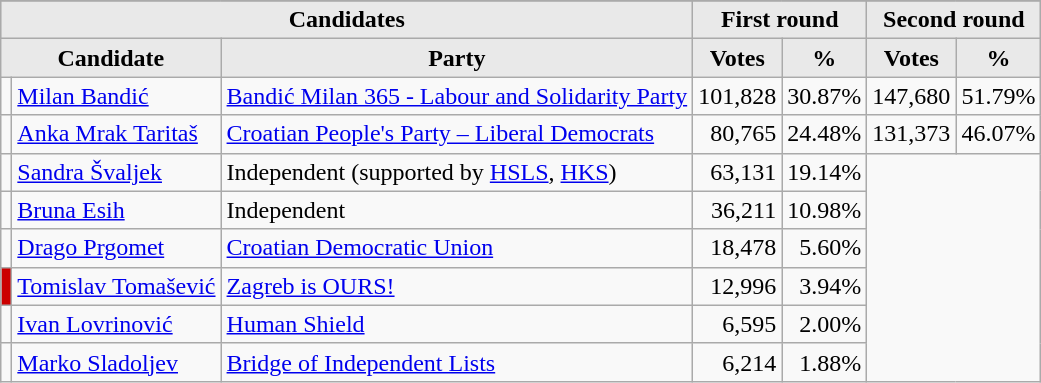<table class="wikitable" border="1">
<tr>
</tr>
<tr style="background-color:#C9C9C9">
<th style="background-color:#E9E9E9" align= center colspan="3">Candidates</th>
<th style="background-color:#E9E9E9" align= center colspan="2">First round</th>
<th style="background-color:#E9E9E9" align= center colspan="2">Second round</th>
</tr>
<tr>
<th style="background-color:#E9E9E9" align= center colspan="2">Candidate</th>
<th style="background-color:#E9E9E9" align= center>Party</th>
<th style="background-color:#E9E9E9" align= center>Votes</th>
<th style="background-color:#E9E9E9" align= center>%</th>
<th style="background-color:#E9E9E9" align= center>Votes</th>
<th style="background-color:#E9E9E9" align= center>%</th>
</tr>
<tr>
<td bgcolor=></td>
<td align = left><a href='#'>Milan Bandić</a></td>
<td align = left><a href='#'>Bandić Milan 365 - Labour and Solidarity Party</a></td>
<td align = right>101,828</td>
<td align = right>30.87%</td>
<td align = right>147,680</td>
<td align = right>51.79%</td>
</tr>
<tr>
<td bgcolor=></td>
<td align = left><a href='#'>Anka Mrak Taritaš</a></td>
<td align = left><a href='#'>Croatian People's Party – Liberal Democrats</a></td>
<td align = right>80,765</td>
<td align = right>24.48%</td>
<td align = right>131,373</td>
<td align = right>46.07%</td>
</tr>
<tr>
<td bgcolor=></td>
<td align = left><a href='#'>Sandra Švaljek</a></td>
<td align = left>Independent (supported by <a href='#'>HSLS</a>, <a href='#'>HKS</a>)</td>
<td align = right>63,131</td>
<td align = right>19.14%</td>
</tr>
<tr>
<td bgcolor=></td>
<td align = left><a href='#'>Bruna Esih</a></td>
<td align = left>Independent</td>
<td align = right>36,211</td>
<td align = right>10.98%</td>
</tr>
<tr>
<td bgcolor=></td>
<td align = left><a href='#'>Drago Prgomet</a></td>
<td align = left><a href='#'>Croatian Democratic Union</a></td>
<td align = right>18,478</td>
<td align = right>5.60%</td>
</tr>
<tr>
<td bgcolor="#cc0000"></td>
<td align = left><a href='#'>Tomislav Tomašević</a></td>
<td align = left><a href='#'>Zagreb is OURS!</a></td>
<td align = right>12,996</td>
<td align = right>3.94%</td>
</tr>
<tr>
<td bgcolor=></td>
<td align = left><a href='#'>Ivan Lovrinović</a></td>
<td align = left><a href='#'>Human Shield</a></td>
<td align = right>6,595</td>
<td align = right>2.00%</td>
</tr>
<tr>
<td bgcolor=></td>
<td align = left><a href='#'>Marko Sladoljev</a></td>
<td align = left><a href='#'>Bridge of Independent Lists</a></td>
<td align = right>6,214</td>
<td align = right>1.88%</td>
</tr>
</table>
